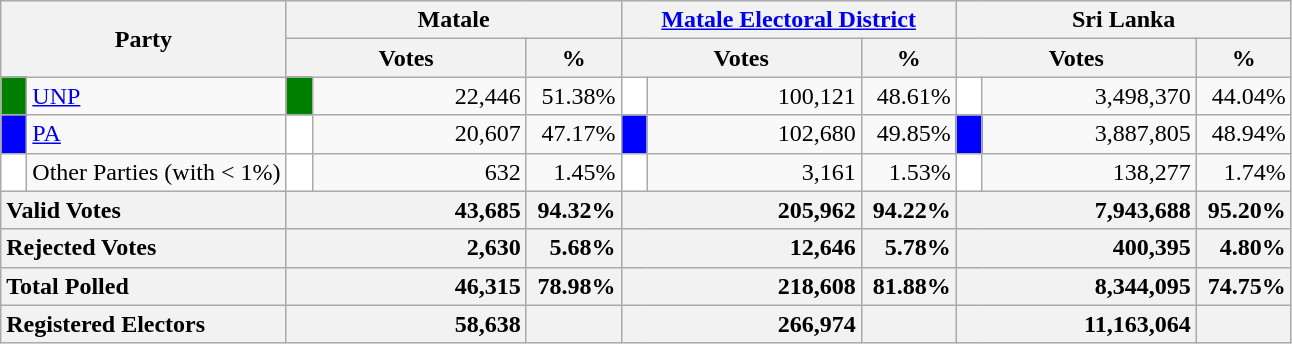<table class="wikitable">
<tr>
<th colspan="2" width="144px"rowspan="2">Party</th>
<th colspan="3" width="216px">Matale</th>
<th colspan="3" width="216px"><a href='#'>Matale Electoral District</a></th>
<th colspan="3" width="216px">Sri Lanka</th>
</tr>
<tr>
<th colspan="2" width="144px">Votes</th>
<th>%</th>
<th colspan="2" width="144px">Votes</th>
<th>%</th>
<th colspan="2" width="144px">Votes</th>
<th>%</th>
</tr>
<tr>
<td style="background-color:green;" width="10px"></td>
<td style="text-align:left;"><a href='#'>UNP</a></td>
<td style="background-color:green;" width="10px"></td>
<td style="text-align:right;">22,446</td>
<td style="text-align:right;">51.38%</td>
<td style="background-color:white;" width="10px"></td>
<td style="text-align:right;">100,121</td>
<td style="text-align:right;">48.61%</td>
<td style="background-color:white;" width="10px"></td>
<td style="text-align:right;">3,498,370</td>
<td style="text-align:right;">44.04%</td>
</tr>
<tr>
<td style="background-color:blue;" width="10px"></td>
<td style="text-align:left;"><a href='#'>PA</a></td>
<td style="background-color:white;" width="10px"></td>
<td style="text-align:right;">20,607</td>
<td style="text-align:right;">47.17%</td>
<td style="background-color:blue;" width="10px"></td>
<td style="text-align:right;">102,680</td>
<td style="text-align:right;">49.85%</td>
<td style="background-color:blue;" width="10px"></td>
<td style="text-align:right;">3,887,805</td>
<td style="text-align:right;">48.94%</td>
</tr>
<tr>
<td style="background-color:white;" width="10px"></td>
<td style="text-align:left;">Other Parties (with < 1%)</td>
<td style="background-color:white;" width="10px"></td>
<td style="text-align:right;">632</td>
<td style="text-align:right;">1.45%</td>
<td style="background-color:white;" width="10px"></td>
<td style="text-align:right;">3,161</td>
<td style="text-align:right;">1.53%</td>
<td style="background-color:white;" width="10px"></td>
<td style="text-align:right;">138,277</td>
<td style="text-align:right;">1.74%</td>
</tr>
<tr>
<th colspan="2" width="144px"style="text-align:left;">Valid Votes</th>
<th style="text-align:right;"colspan="2" width="144px">43,685</th>
<th style="text-align:right;">94.32%</th>
<th style="text-align:right;"colspan="2" width="144px">205,962</th>
<th style="text-align:right;">94.22%</th>
<th style="text-align:right;"colspan="2" width="144px">7,943,688</th>
<th style="text-align:right;">95.20%</th>
</tr>
<tr>
<th colspan="2" width="144px"style="text-align:left;">Rejected Votes</th>
<th style="text-align:right;"colspan="2" width="144px">2,630</th>
<th style="text-align:right;">5.68%</th>
<th style="text-align:right;"colspan="2" width="144px">12,646</th>
<th style="text-align:right;">5.78%</th>
<th style="text-align:right;"colspan="2" width="144px">400,395</th>
<th style="text-align:right;">4.80%</th>
</tr>
<tr>
<th colspan="2" width="144px"style="text-align:left;">Total Polled</th>
<th style="text-align:right;"colspan="2" width="144px">46,315</th>
<th style="text-align:right;">78.98%</th>
<th style="text-align:right;"colspan="2" width="144px">218,608</th>
<th style="text-align:right;">81.88%</th>
<th style="text-align:right;"colspan="2" width="144px">8,344,095</th>
<th style="text-align:right;">74.75%</th>
</tr>
<tr>
<th colspan="2" width="144px"style="text-align:left;">Registered Electors</th>
<th style="text-align:right;"colspan="2" width="144px">58,638</th>
<th></th>
<th style="text-align:right;"colspan="2" width="144px">266,974</th>
<th></th>
<th style="text-align:right;"colspan="2" width="144px">11,163,064</th>
<th></th>
</tr>
</table>
